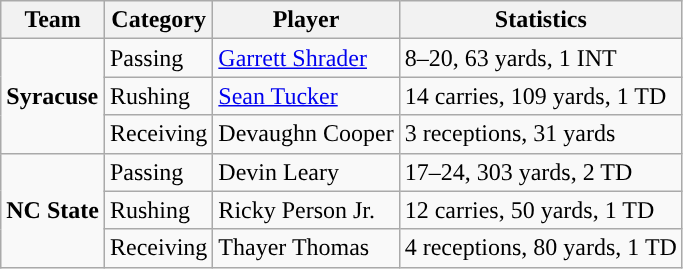<table class="wikitable" style="float: left;">
<tr>
<th>Team</th>
<th>Category</th>
<th>Player</th>
<th>Statistics</th>
</tr>
<tr>
<td rowspan=3><strong>Syracuse</strong></td>
<td>Passing</td>
<td><a href='#'>Garrett Shrader</a></td>
<td>8–20, 63 yards, 1 INT</td>
</tr>
<tr>
<td>Rushing</td>
<td><a href='#'>Sean Tucker</a></td>
<td>14 carries, 109 yards, 1 TD</td>
</tr>
<tr>
<td>Receiving</td>
<td>Devaughn Cooper</td>
<td>3 receptions, 31 yards</td>
</tr>
<tr>
<td rowspan=3><strong>NC State</strong></td>
<td>Passing</td>
<td>Devin Leary</td>
<td>17–24, 303 yards, 2 TD</td>
</tr>
<tr>
<td>Rushing</td>
<td>Ricky Person Jr.</td>
<td>12 carries, 50 yards, 1 TD</td>
</tr>
<tr>
<td>Receiving</td>
<td>Thayer Thomas</td>
<td>4 receptions, 80 yards, 1 TD</td>
</tr>
</table>
